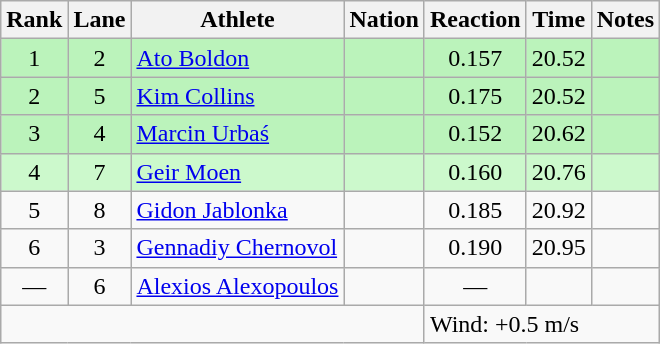<table class="wikitable sortable" style="text-align:center">
<tr>
<th>Rank</th>
<th>Lane</th>
<th>Athlete</th>
<th>Nation</th>
<th>Reaction</th>
<th>Time</th>
<th>Notes</th>
</tr>
<tr bgcolor = "bbf3bb">
<td>1</td>
<td>2</td>
<td align="left"><a href='#'>Ato Boldon</a></td>
<td align="left"></td>
<td>0.157</td>
<td>20.52</td>
<td></td>
</tr>
<tr bgcolor = "bbf3bb">
<td>2</td>
<td>5</td>
<td align="left"><a href='#'>Kim Collins</a></td>
<td align="left"></td>
<td>0.175</td>
<td>20.52</td>
<td></td>
</tr>
<tr bgcolor = "bbf3bb">
<td>3</td>
<td>4</td>
<td align="left"><a href='#'>Marcin Urbaś</a></td>
<td align="left"></td>
<td>0.152</td>
<td>20.62</td>
<td></td>
</tr>
<tr bgcolor = "ccf9cc">
<td>4</td>
<td>7</td>
<td align="left"><a href='#'>Geir Moen</a></td>
<td align="left"></td>
<td>0.160</td>
<td>20.76</td>
<td></td>
</tr>
<tr>
<td>5</td>
<td>8</td>
<td align="left"><a href='#'>Gidon Jablonka</a></td>
<td align="left"></td>
<td>0.185</td>
<td>20.92</td>
<td></td>
</tr>
<tr>
<td>6</td>
<td>3</td>
<td align="left"><a href='#'>Gennadiy Chernovol</a></td>
<td align="left"></td>
<td>0.190</td>
<td>20.95</td>
<td></td>
</tr>
<tr>
<td data-sort-value=7>—</td>
<td>6</td>
<td align="left"><a href='#'>Alexios Alexopoulos</a></td>
<td align="left"></td>
<td data-sort-value=1.000>—</td>
<td data-sort-value=99.99></td>
<td></td>
</tr>
<tr class="sortbottom">
<td colspan=4></td>
<td colspan="3" style="text-align:left;">Wind: +0.5 m/s</td>
</tr>
</table>
